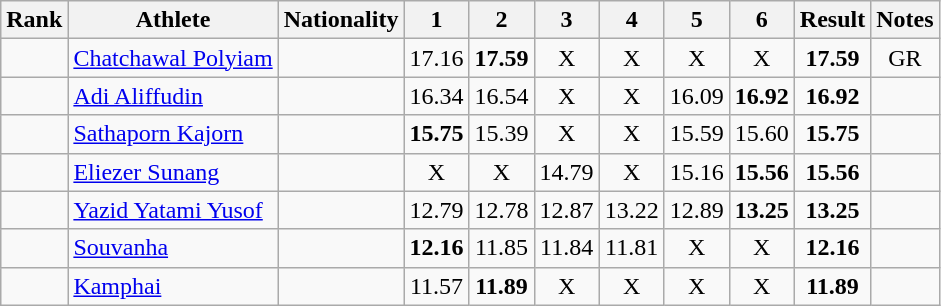<table class="wikitable sortable" style="text-align:center">
<tr>
<th>Rank</th>
<th>Athlete</th>
<th>Nationality</th>
<th>1</th>
<th>2</th>
<th>3</th>
<th>4</th>
<th>5</th>
<th>6</th>
<th>Result</th>
<th>Notes</th>
</tr>
<tr>
<td></td>
<td align=left><a href='#'>Chatchawal Polyiam</a></td>
<td align=left></td>
<td>17.16</td>
<td><strong>17.59</strong></td>
<td>X</td>
<td>X</td>
<td>X</td>
<td>X</td>
<td><strong>17.59</strong></td>
<td>GR</td>
</tr>
<tr>
<td></td>
<td align=left><a href='#'>Adi Aliffudin</a></td>
<td align=left></td>
<td>16.34</td>
<td>16.54</td>
<td>X</td>
<td>X</td>
<td>16.09</td>
<td><strong>16.92</strong></td>
<td><strong>16.92</strong></td>
<td></td>
</tr>
<tr>
<td></td>
<td align=left><a href='#'>Sathaporn Kajorn</a></td>
<td align=left></td>
<td><strong>15.75</strong></td>
<td>15.39</td>
<td>X</td>
<td>X</td>
<td>15.59</td>
<td>15.60</td>
<td><strong>15.75</strong></td>
<td></td>
</tr>
<tr>
<td></td>
<td align=left><a href='#'>Eliezer Sunang</a></td>
<td align=left></td>
<td>X</td>
<td>X</td>
<td>14.79</td>
<td>X</td>
<td>15.16</td>
<td><strong>15.56</strong></td>
<td><strong>15.56</strong></td>
<td></td>
</tr>
<tr>
<td></td>
<td align=left><a href='#'>Yazid Yatami Yusof</a></td>
<td align=left></td>
<td>12.79</td>
<td>12.78</td>
<td>12.87</td>
<td>13.22</td>
<td>12.89</td>
<td><strong>13.25</strong></td>
<td><strong>13.25</strong></td>
<td></td>
</tr>
<tr>
<td></td>
<td align=left><a href='#'>Souvanha</a></td>
<td align=left></td>
<td><strong>12.16</strong></td>
<td>11.85</td>
<td>11.84</td>
<td>11.81</td>
<td>X</td>
<td>X</td>
<td><strong>12.16</strong></td>
<td></td>
</tr>
<tr>
<td></td>
<td align=left><a href='#'>Kamphai</a></td>
<td align=left></td>
<td>11.57</td>
<td><strong>11.89</strong></td>
<td>X</td>
<td>X</td>
<td>X</td>
<td>X</td>
<td><strong>11.89</strong></td>
<td></td>
</tr>
</table>
